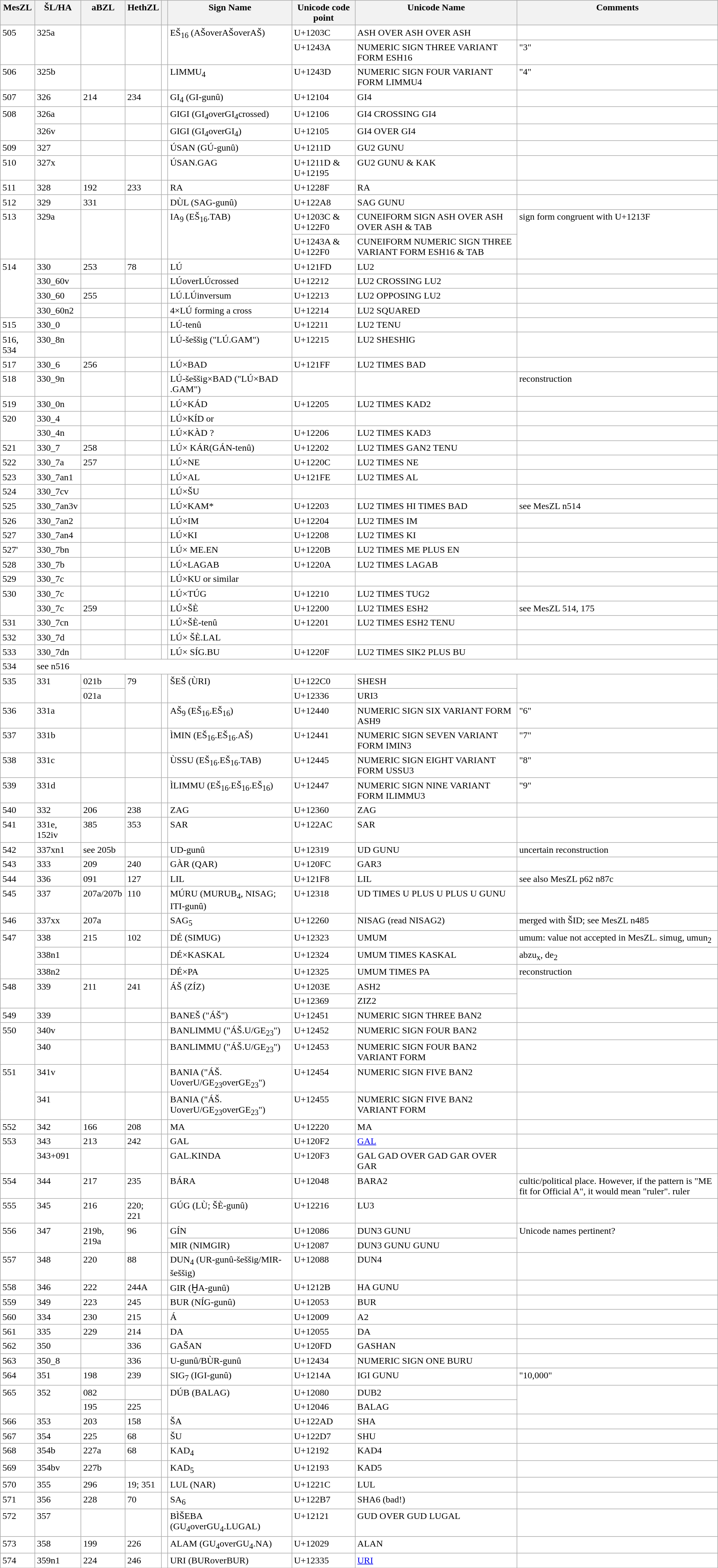<table class="wikitable sortable" style="background-color:#FFFFFF">
<tr valign="top">
<th>MesZL</th>
<th>ŠL/HA</th>
<th>aBZL</th>
<th>HethZL</th>
<th> </th>
<th>Sign Name</th>
<th>Unicode code point</th>
<th>Unicode Name</th>
<th>Comments</th>
</tr>
<tr valign="top">
<td rowspan="2">505</td>
<td rowspan="2">325a</td>
<td rowspan="2"> </td>
<td rowspan="2"> </td>
<td rowspan="2"> </td>
<td rowspan="2">EŠ<sub>16</sub> (AŠoverAŠoverAŠ)</td>
<td>U+1203C </td>
<td>ASH OVER ASH OVER ASH</td>
<td> </td>
</tr>
<tr valign="top">
<td>U+1243A </td>
<td>NUMERIC SIGN THREE VARIANT FORM ESH16</td>
<td>"3"</td>
</tr>
<tr valign="top">
<td>506</td>
<td>325b</td>
<td> </td>
<td> </td>
<td> </td>
<td>LIMMU<sub>4</sub></td>
<td>U+1243D </td>
<td>NUMERIC SIGN FOUR VARIANT FORM LIMMU4</td>
<td>"4"</td>
</tr>
<tr valign="top">
<td>507</td>
<td>326</td>
<td>214</td>
<td>234</td>
<td> </td>
<td>GI<sub>4</sub> (GI-gunû)</td>
<td>U+12104 </td>
<td>GI4</td>
<td> </td>
</tr>
<tr valign="top">
<td rowspan="2">508</td>
<td>326a</td>
<td> </td>
<td> </td>
<td> </td>
<td>GIGI (GI<sub>4</sub>overGI<sub>4</sub>crossed)</td>
<td>U+12106 </td>
<td>GI4 CROSSING GI4</td>
<td> </td>
</tr>
<tr valign="top">
<td>326v</td>
<td> </td>
<td> </td>
<td> </td>
<td>GIGI (GI<sub>4</sub>overGI<sub>4</sub>)</td>
<td>U+12105 </td>
<td>GI4 OVER GI4</td>
<td> </td>
</tr>
<tr valign="top">
<td>509</td>
<td>327</td>
<td> </td>
<td> </td>
<td> </td>
<td>ÚSAN (GÚ-gunû)</td>
<td>U+1211D </td>
<td>GU2 GUNU</td>
<td> </td>
</tr>
<tr valign="top">
<td>510</td>
<td>327x</td>
<td> </td>
<td> </td>
<td> </td>
<td>ÚSAN.GAG</td>
<td>U+1211D  & U+12195 </td>
<td>GU2 GUNU & KAK</td>
<td> </td>
</tr>
<tr valign="top">
<td>511</td>
<td>328</td>
<td>192</td>
<td>233</td>
<td> </td>
<td>RA</td>
<td>U+1228F </td>
<td>RA</td>
<td> </td>
</tr>
<tr valign="top">
<td>512</td>
<td>329</td>
<td>331</td>
<td> </td>
<td> </td>
<td>DÙL (SAG-gunû)</td>
<td>U+122A8 </td>
<td>SAG GUNU</td>
<td> </td>
</tr>
<tr valign="top">
<td rowspan="2">513</td>
<td rowspan="2">329a</td>
<td rowspan="2"> </td>
<td rowspan="2"> </td>
<td rowspan="2"> </td>
<td rowspan="2">IA<sub>9</sub> (EŠ<sub>16</sub>.TAB)</td>
<td>U+1203C  & U+122F0 </td>
<td>CUNEIFORM SIGN ASH OVER ASH OVER ASH & TAB</td>
<td rowspan="2">sign form congruent with U+1213F </td>
</tr>
<tr valign="top">
<td>U+1243A  & U+122F0 </td>
<td>CUNEIFORM NUMERIC SIGN THREE VARIANT FORM ESH16 & TAB</td>
</tr>
<tr valign="top">
<td rowspan="4">514</td>
<td>330</td>
<td>253</td>
<td>78</td>
<td> </td>
<td>LÚ</td>
<td>U+121FD </td>
<td>LU2</td>
<td> </td>
</tr>
<tr valign="top">
<td>330_60v</td>
<td> </td>
<td> </td>
<td> </td>
<td>LÚoverLÚcrossed</td>
<td>U+12212 </td>
<td>LU2 CROSSING LU2</td>
<td> </td>
</tr>
<tr valign="top">
<td>330_60</td>
<td>255</td>
<td> </td>
<td> </td>
<td>LÚ.LÚinversum</td>
<td>U+12213 </td>
<td>LU2 OPPOSING LU2</td>
<td> </td>
</tr>
<tr valign="top">
<td>330_60n2</td>
<td> </td>
<td> </td>
<td> </td>
<td>4×LÚ forming a cross</td>
<td>U+12214 </td>
<td>LU2 SQUARED</td>
<td> </td>
</tr>
<tr valign="top">
<td>515</td>
<td>330_0</td>
<td> </td>
<td> </td>
<td> </td>
<td>LÚ-tenû</td>
<td>U+12211 </td>
<td>LU2 TENU</td>
<td> </td>
</tr>
<tr valign="top">
<td>516, 534</td>
<td>330_8n</td>
<td> </td>
<td> </td>
<td> </td>
<td>LÚ-šeššig ("LÚ.GAM")</td>
<td>U+12215 </td>
<td>LU2 SHESHIG</td>
<td> </td>
</tr>
<tr valign="top">
<td>517</td>
<td>330_6</td>
<td>256</td>
<td> </td>
<td> </td>
<td>LÚ×BAD</td>
<td>U+121FF </td>
<td>LU2 TIMES BAD</td>
<td> </td>
</tr>
<tr valign="top">
<td>518</td>
<td>330_9n</td>
<td> </td>
<td> </td>
<td> </td>
<td>LÚ-šeššig×BAD ("LÚ×BAD .GAM")</td>
<td> </td>
<td> </td>
<td>reconstruction</td>
</tr>
<tr valign="top">
<td>519</td>
<td>330_0n</td>
<td> </td>
<td> </td>
<td> </td>
<td>LÚ×KÁD</td>
<td>U+12205 </td>
<td>LU2 TIMES KAD2</td>
<td> </td>
</tr>
<tr valign="top">
<td rowspan="2">520</td>
<td>330_4</td>
<td> </td>
<td> </td>
<td> </td>
<td>LÚ×KÍD or</td>
<td> </td>
<td> </td>
<td> </td>
</tr>
<tr valign="top">
<td>330_4n</td>
<td> </td>
<td> </td>
<td> </td>
<td>LÚ×KÀD ?</td>
<td>U+12206 </td>
<td>LU2 TIMES KAD3</td>
<td> </td>
</tr>
<tr valign="top">
<td>521</td>
<td>330_7</td>
<td>258</td>
<td> </td>
<td> </td>
<td>LÚ× KÁR(GÁN-tenû)</td>
<td>U+12202 </td>
<td>LU2 TIMES GAN2 TENU</td>
<td> </td>
</tr>
<tr valign="top">
<td>522</td>
<td>330_7a</td>
<td>257</td>
<td> </td>
<td> </td>
<td>LÚ×NE</td>
<td>U+1220C </td>
<td>LU2 TIMES NE</td>
<td> </td>
</tr>
<tr valign="top">
<td>523</td>
<td>330_7an1</td>
<td> </td>
<td> </td>
<td> </td>
<td>LÚ×AL</td>
<td>U+121FE </td>
<td>LU2 TIMES AL</td>
<td> </td>
</tr>
<tr valign="top">
<td>524</td>
<td>330_7cv</td>
<td> </td>
<td> </td>
<td> </td>
<td>LÚ×ŠU</td>
<td> </td>
<td> </td>
<td> </td>
</tr>
<tr valign="top">
<td>525</td>
<td>330_7an3v</td>
<td> </td>
<td> </td>
<td> </td>
<td>LÚ×KAM*</td>
<td>U+12203 </td>
<td>LU2 TIMES HI TIMES BAD</td>
<td>see MesZL n514</td>
</tr>
<tr valign="top">
<td>526</td>
<td>330_7an2</td>
<td> </td>
<td> </td>
<td> </td>
<td>LÚ×IM</td>
<td>U+12204 </td>
<td>LU2 TIMES IM</td>
<td> </td>
</tr>
<tr valign="top">
<td>527</td>
<td>330_7an4</td>
<td> </td>
<td> </td>
<td> </td>
<td>LÚ×KI</td>
<td>U+12208 </td>
<td>LU2 TIMES KI</td>
<td> </td>
</tr>
<tr valign="top">
<td>527'</td>
<td>330_7bn</td>
<td> </td>
<td> </td>
<td> </td>
<td>LÚ× ME.EN</td>
<td>U+1220B </td>
<td>LU2 TIMES ME PLUS EN</td>
<td> </td>
</tr>
<tr valign="top">
<td>528</td>
<td>330_7b</td>
<td> </td>
<td> </td>
<td> </td>
<td>LÚ×LAGAB</td>
<td>U+1220A </td>
<td>LU2 TIMES LAGAB</td>
<td> </td>
</tr>
<tr valign="top">
<td>529</td>
<td>330_7c</td>
<td> </td>
<td> </td>
<td> </td>
<td>LÚ×KU or similar</td>
<td> </td>
<td> </td>
<td> </td>
</tr>
<tr valign="top">
<td rowspan="2">530</td>
<td>330_7c</td>
<td> </td>
<td> </td>
<td> </td>
<td>LÚ×TÚG</td>
<td>U+12210 </td>
<td>LU2 TIMES TUG2</td>
<td> </td>
</tr>
<tr valign="top">
<td>330_7c</td>
<td>259</td>
<td> </td>
<td> </td>
<td>LÚ×ŠÈ</td>
<td>U+12200 </td>
<td>LU2 TIMES ESH2</td>
<td>see MesZL 514, 175</td>
</tr>
<tr valign="top">
<td>531</td>
<td>330_7cn</td>
<td> </td>
<td> </td>
<td> </td>
<td>LÚ×ŠÈ-tenû</td>
<td>U+12201 </td>
<td>LU2 TIMES ESH2 TENU</td>
<td> </td>
</tr>
<tr valign="top">
<td>532</td>
<td>330_7d</td>
<td> </td>
<td> </td>
<td> </td>
<td>LÚ× ŠÈ.LAL</td>
<td> </td>
<td> </td>
<td> </td>
</tr>
<tr valign="top">
<td>533</td>
<td>330_7dn</td>
<td> </td>
<td> </td>
<td> </td>
<td>LÚ× SÍG.BU</td>
<td>U+1220F </td>
<td>LU2 TIMES SIK2 PLUS BU</td>
<td> </td>
</tr>
<tr valign="top">
<td>534</td>
<td colspan="8">see n516</td>
</tr>
<tr valign="top">
<td rowspan="2">535</td>
<td rowspan="2">331</td>
<td>021b</td>
<td rowspan="2">79</td>
<td rowspan="2"> </td>
<td rowspan="2">ŠEŠ (ÙRI)</td>
<td>U+122C0 </td>
<td>SHESH</td>
<td rowspan="2"> </td>
</tr>
<tr valign="top">
<td>021a</td>
<td>U+12336 </td>
<td>URI3</td>
</tr>
<tr valign="top">
<td>536</td>
<td>331a</td>
<td> </td>
<td> </td>
<td> </td>
<td>AŠ<sub>9</sub> (EŠ<sub>16</sub>.EŠ<sub>16</sub>)</td>
<td>U+12440 </td>
<td>NUMERIC SIGN SIX VARIANT FORM ASH9</td>
<td>"6"</td>
</tr>
<tr valign="top">
<td>537</td>
<td>331b</td>
<td> </td>
<td> </td>
<td> </td>
<td>ÌMIN (EŠ<sub>16</sub>.EŠ<sub>16</sub>.AŠ)</td>
<td>U+12441 </td>
<td>NUMERIC SIGN SEVEN VARIANT FORM IMIN3</td>
<td>"7"</td>
</tr>
<tr valign="top">
<td>538</td>
<td>331c</td>
<td> </td>
<td> </td>
<td> </td>
<td>ÙSSU (EŠ<sub>16</sub>.EŠ<sub>16</sub>.TAB)</td>
<td>U+12445 </td>
<td>NUMERIC SIGN EIGHT VARIANT FORM USSU3</td>
<td>"8"</td>
</tr>
<tr valign="top">
<td>539</td>
<td>331d</td>
<td> </td>
<td> </td>
<td> </td>
<td>ÌLIMMU (EŠ<sub>16</sub>.EŠ<sub>16</sub>.EŠ<sub>16</sub>)</td>
<td>U+12447 </td>
<td>NUMERIC SIGN NINE VARIANT FORM ILIMMU3</td>
<td>"9"</td>
</tr>
<tr valign="top">
<td>540</td>
<td>332</td>
<td>206</td>
<td>238</td>
<td> </td>
<td>ZAG</td>
<td>U+12360 </td>
<td>ZAG</td>
<td> </td>
</tr>
<tr valign="top">
<td>541</td>
<td>331e, 152iv</td>
<td>385</td>
<td>353</td>
<td> </td>
<td>SAR</td>
<td>U+122AC </td>
<td>SAR</td>
<td> </td>
</tr>
<tr valign="top">
<td>542</td>
<td>337xn1</td>
<td>see 205b</td>
<td> </td>
<td> </td>
<td>UD-gunû</td>
<td>U+12319 </td>
<td>UD GUNU</td>
<td>uncertain reconstruction</td>
</tr>
<tr valign="top">
<td>543</td>
<td>333</td>
<td>209</td>
<td>240</td>
<td> </td>
<td>GÀR (QAR)</td>
<td>U+120FC </td>
<td>GAR3</td>
<td> </td>
</tr>
<tr valign="top">
<td>544</td>
<td>336</td>
<td>091</td>
<td>127</td>
<td> </td>
<td>LIL</td>
<td>U+121F8 </td>
<td>LIL</td>
<td>see also MesZL p62 n87c</td>
</tr>
<tr valign="top">
<td>545</td>
<td>337</td>
<td>207a/207b</td>
<td>110</td>
<td> </td>
<td>MÚRU (MURUB<sub>4</sub>, NISAG; ITI-gunû)</td>
<td>U+12318 </td>
<td>UD TIMES U PLUS U PLUS U GUNU</td>
<td> </td>
</tr>
<tr valign="top">
<td>546</td>
<td>337xx</td>
<td>207a</td>
<td> </td>
<td> </td>
<td>SAG<sub>5</sub></td>
<td>U+12260 </td>
<td>NISAG (read NISAG2)</td>
<td>merged with ŠID; see MesZL n485</td>
</tr>
<tr valign="top">
<td rowspan="3">547</td>
<td>338</td>
<td>215</td>
<td>102</td>
<td> </td>
<td>DÉ (SIMUG)</td>
<td>U+12323 </td>
<td>UMUM</td>
<td>umum: value not accepted in MesZL. simug,  umun<sub>2</sub></td>
</tr>
<tr valign="top">
<td>338n1</td>
<td> </td>
<td> </td>
<td> </td>
<td>DÉ×KASKAL</td>
<td>U+12324 </td>
<td>UMUM TIMES KASKAL</td>
<td>abzu<sub>x</sub>, de<sub>2</sub></td>
</tr>
<tr valign="top">
<td>338n2</td>
<td> </td>
<td> </td>
<td> </td>
<td>DÉ×PA</td>
<td>U+12325 </td>
<td>UMUM TIMES PA</td>
<td>reconstruction</td>
</tr>
<tr valign="top">
<td rowspan="2">548</td>
<td rowspan="2">339</td>
<td rowspan="2">211</td>
<td rowspan="2">241</td>
<td rowspan="2"> </td>
<td rowspan="2">ÁŠ (ZÍZ)</td>
<td>U+1203E </td>
<td>ASH2</td>
<td rowspan="2"> </td>
</tr>
<tr valign="top">
<td>U+12369 </td>
<td>ZIZ2</td>
</tr>
<tr valign="top">
<td>549</td>
<td>339</td>
<td> </td>
<td> </td>
<td> </td>
<td>BANEŠ ("ÁŠ")</td>
<td>U+12451 </td>
<td>NUMERIC SIGN THREE BAN2</td>
<td> </td>
</tr>
<tr valign="top">
<td rowspan="2">550</td>
<td>340v</td>
<td> </td>
<td> </td>
<td> </td>
<td>BANLIMMU ("ÁŠ.U/GE<sub>23</sub>")</td>
<td>U+12452 </td>
<td>NUMERIC SIGN FOUR BAN2</td>
<td> </td>
</tr>
<tr valign="top">
<td>340</td>
<td> </td>
<td> </td>
<td> </td>
<td>BANLIMMU ("ÁŠ.U/GE<sub>23</sub>")</td>
<td>U+12453 </td>
<td>NUMERIC SIGN FOUR BAN2 VARIANT FORM</td>
<td> </td>
</tr>
<tr valign="top">
<td rowspan="2">551</td>
<td>341v</td>
<td> </td>
<td> </td>
<td> </td>
<td>BANIA ("ÁŠ. UoverU/GE<sub>23</sub>overGE<sub>23</sub>")</td>
<td>U+12454 </td>
<td>NUMERIC SIGN FIVE BAN2</td>
<td> </td>
</tr>
<tr valign="top">
<td>341</td>
<td> </td>
<td> </td>
<td> </td>
<td>BANIA ("ÁŠ. UoverU/GE<sub>23</sub>overGE<sub>23</sub>")</td>
<td>U+12455 </td>
<td>NUMERIC SIGN FIVE BAN2 VARIANT FORM</td>
<td> </td>
</tr>
<tr valign="top">
<td>552</td>
<td>342</td>
<td>166</td>
<td>208</td>
<td> </td>
<td>MA</td>
<td>U+12220 </td>
<td>MA</td>
<td> </td>
</tr>
<tr valign="top">
<td rowspan="2">553</td>
<td>343</td>
<td>213</td>
<td>242</td>
<td> </td>
<td>GAL</td>
<td>U+120F2 </td>
<td><a href='#'>GAL</a></td>
<td> </td>
</tr>
<tr valign="top">
<td>343+091</td>
<td> </td>
<td> </td>
<td> </td>
<td>GAL.KINDA</td>
<td>U+120F3 </td>
<td>GAL GAD OVER GAD GAR OVER GAR</td>
<td> </td>
</tr>
<tr valign="top">
<td>554</td>
<td>344</td>
<td>217</td>
<td>235</td>
<td> </td>
<td>BÁRA</td>
<td>U+12048 </td>
<td>BARA2</td>
<td>cultic/political place. However, if the pattern is "ME fit for Official A", it would mean "ruler". ruler  </td>
</tr>
<tr valign="top">
<td>555</td>
<td>345</td>
<td>216</td>
<td>220; 221</td>
<td> </td>
<td>GÚG (LÙ; ŠÈ-gunû)</td>
<td>U+12216 </td>
<td>LU3</td>
<td> </td>
</tr>
<tr valign="top">
<td rowspan="2">556</td>
<td rowspan="2">347</td>
<td rowspan="2">219b, 219a</td>
<td rowspan="2">96</td>
<td rowspan="2"> </td>
<td>GÍN</td>
<td>U+12086 </td>
<td>DUN3 GUNU</td>
<td rowspan="2">Unicode names pertinent?</td>
</tr>
<tr valign="top">
<td>MIR (NIMGIR)</td>
<td>U+12087 </td>
<td>DUN3 GUNU GUNU</td>
</tr>
<tr valign="top">
<td>557</td>
<td>348</td>
<td>220</td>
<td>88</td>
<td> </td>
<td>DUN<sub>4</sub> (UR-gunû-šeššig/MIR-šeššig)</td>
<td>U+12088 </td>
<td>DUN4</td>
<td> </td>
</tr>
<tr valign="top">
<td>558</td>
<td>346</td>
<td>222</td>
<td>244A</td>
<td> </td>
<td>GIR (ḪA-gunû)</td>
<td>U+1212B </td>
<td>HA GUNU</td>
<td> </td>
</tr>
<tr valign="top">
<td>559</td>
<td>349</td>
<td>223</td>
<td>245</td>
<td> </td>
<td>BUR (NÍG-gunû)</td>
<td>U+12053 </td>
<td>BUR</td>
<td> </td>
</tr>
<tr valign="top">
<td>560</td>
<td>334</td>
<td>230</td>
<td>215</td>
<td> </td>
<td>Á</td>
<td>U+12009 </td>
<td>A2</td>
<td> </td>
</tr>
<tr valign="top">
<td>561</td>
<td>335</td>
<td>229</td>
<td>214</td>
<td> </td>
<td>DA</td>
<td>U+12055 </td>
<td>DA</td>
<td> </td>
</tr>
<tr valign="top">
<td>562</td>
<td>350</td>
<td> </td>
<td>336</td>
<td> </td>
<td>GAŠAN</td>
<td>U+120FD </td>
<td>GASHAN</td>
<td> </td>
</tr>
<tr valign="top">
<td>563</td>
<td>350_8</td>
<td> </td>
<td>336</td>
<td> </td>
<td>U-gunû/BÙR-gunû</td>
<td>U+12434 </td>
<td>NUMERIC SIGN ONE BURU</td>
<td> </td>
</tr>
<tr valign="top">
<td>564</td>
<td>351</td>
<td>198</td>
<td>239</td>
<td> </td>
<td>SIG<sub>7</sub> (IGI-gunû)</td>
<td>U+1214A </td>
<td>IGI GUNU</td>
<td>"10,000"</td>
</tr>
<tr valign="top">
<td rowspan="2">565</td>
<td rowspan="2">352</td>
<td>082</td>
<td> </td>
<td rowspan="2"></td>
<td rowspan="2">DÚB (BALAG)</td>
<td>U+12080 </td>
<td>DUB2</td>
<td rowspan="2"> </td>
</tr>
<tr valign="top">
<td>195</td>
<td>225</td>
<td>U+12046 </td>
<td>BALAG</td>
</tr>
<tr valign="top">
<td>566</td>
<td>353</td>
<td>203</td>
<td>158</td>
<td> </td>
<td>ŠA</td>
<td>U+122AD </td>
<td>SHA</td>
<td> </td>
</tr>
<tr valign="top">
<td>567</td>
<td>354</td>
<td>225</td>
<td>68</td>
<td> </td>
<td>ŠU</td>
<td>U+122D7 </td>
<td>SHU</td>
<td> </td>
</tr>
<tr valign="top">
<td>568</td>
<td>354b</td>
<td>227a</td>
<td>68</td>
<td> </td>
<td>KAD<sub>4</sub></td>
<td>U+12192 </td>
<td>KAD4</td>
<td> </td>
</tr>
<tr valign="top">
<td>569</td>
<td>354bv</td>
<td>227b</td>
<td> </td>
<td> </td>
<td>KAD<sub>5</sub></td>
<td>U+12193 </td>
<td>KAD5</td>
<td> </td>
</tr>
<tr valign="top">
<td>570</td>
<td>355</td>
<td>296</td>
<td>19; 351</td>
<td> </td>
<td>LUL (NAR)</td>
<td>U+1221C </td>
<td>LUL</td>
<td> </td>
</tr>
<tr valign="top">
<td>571</td>
<td>356</td>
<td>228</td>
<td>70</td>
<td> </td>
<td>SA<sub>6</sub></td>
<td>U+122B7 </td>
<td>SHA6 (bad!)</td>
<td> </td>
</tr>
<tr valign="top">
<td>572</td>
<td>357</td>
<td> </td>
<td> </td>
<td> </td>
<td>BÌŠEBA (GU<sub>4</sub>overGU<sub>4</sub>.LUGAL)</td>
<td>U+12121 </td>
<td>GUD OVER GUD LUGAL</td>
<td> </td>
</tr>
<tr valign="top">
<td>573</td>
<td>358</td>
<td>199</td>
<td>226</td>
<td> </td>
<td>ALAM (GU<sub>4</sub>overGU<sub>4</sub>.NA)</td>
<td>U+12029 </td>
<td>ALAN</td>
<td> </td>
</tr>
<tr valign="top">
<td>574</td>
<td>359n1</td>
<td>224</td>
<td>246</td>
<td> </td>
<td>URI (BURoverBUR)</td>
<td>U+12335 </td>
<td><a href='#'>URI</a></td>
<td> </td>
</tr>
<tr>
</tr>
</table>
